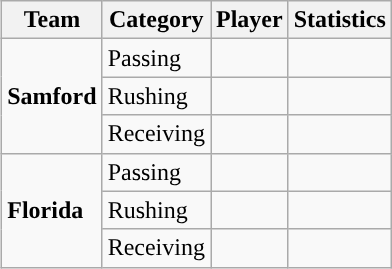<table class="wikitable" style="float: right;">
<tr>
<th>Team</th>
<th>Category</th>
<th>Player</th>
<th>Statistics</th>
</tr>
<tr>
<td rowspan=3><strong>Samford</strong></td>
<td>Passing</td>
<td></td>
<td></td>
</tr>
<tr>
<td>Rushing</td>
<td></td>
<td></td>
</tr>
<tr>
<td>Receiving</td>
<td></td>
<td></td>
</tr>
<tr>
<td rowspan=3><strong>Florida</strong></td>
<td>Passing</td>
<td></td>
<td></td>
</tr>
<tr>
<td>Rushing</td>
<td></td>
<td></td>
</tr>
<tr>
<td>Receiving</td>
<td></td>
<td></td>
</tr>
</table>
